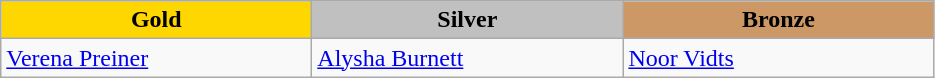<table class="wikitable" style="text-align:left">
<tr align="center">
<td width=200 bgcolor=gold><strong>Gold</strong></td>
<td width=200 bgcolor=silver><strong>Silver</strong></td>
<td width=200 bgcolor=CC9966><strong>Bronze</strong></td>
</tr>
<tr>
<td><a href='#'>Verena Preiner</a><br></td>
<td><a href='#'>Alysha Burnett</a><br></td>
<td><a href='#'>Noor Vidts</a><br></td>
</tr>
</table>
